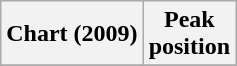<table class="wikitable plainrowheaders" style="text-align:center">
<tr>
<th scope="col">Chart (2009)</th>
<th scope="col">Peak<br>position</th>
</tr>
<tr>
</tr>
</table>
